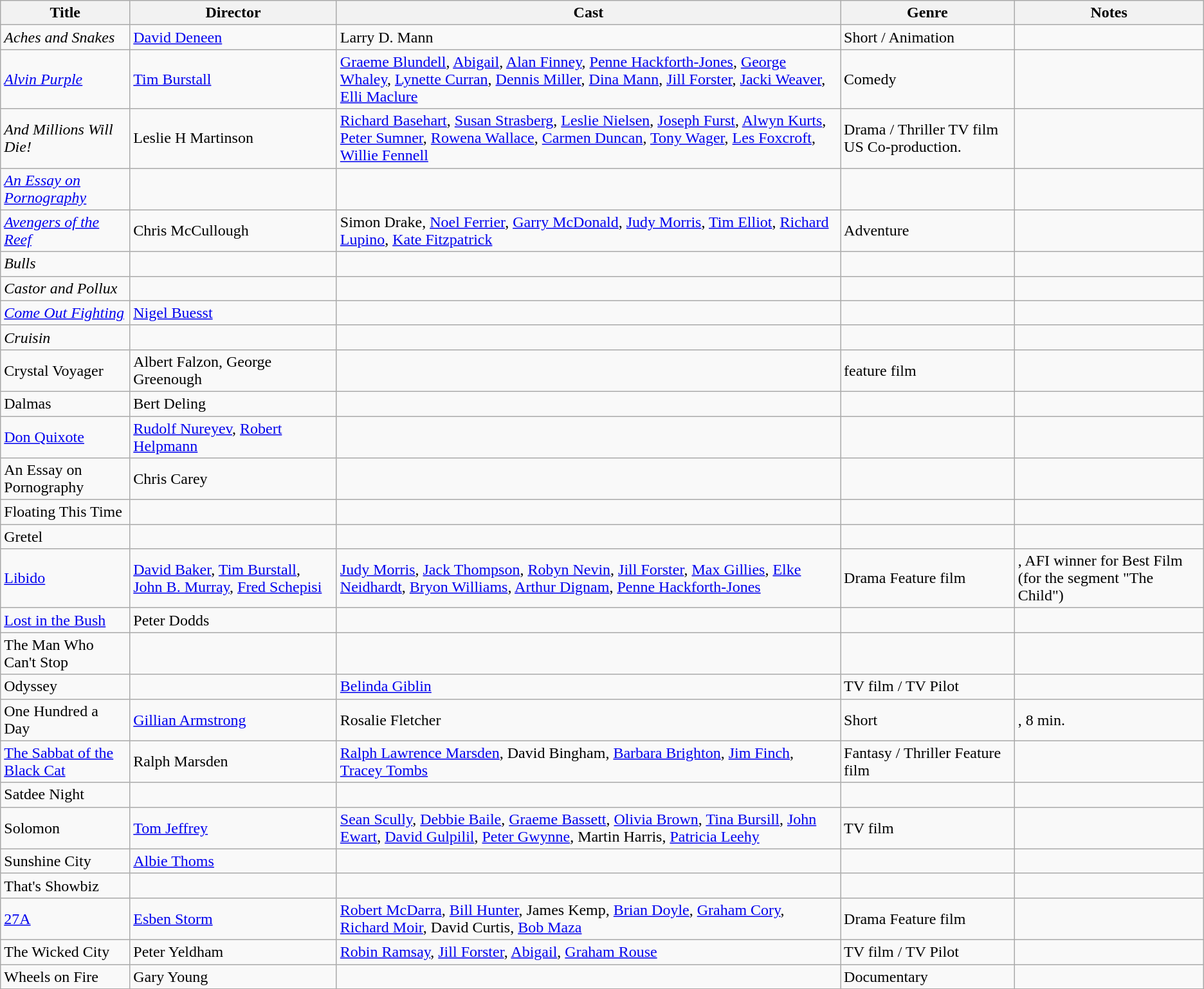<table class="wikitable">
<tr>
<th>Title</th>
<th>Director</th>
<th>Cast</th>
<th>Genre</th>
<th>Notes</th>
</tr>
<tr>
<td><em>Aches and Snakes</em></td>
<td><a href='#'>David Deneen</a></td>
<td>Larry D. Mann</td>
<td>Short / Animation</td>
<td></td>
</tr>
<tr>
<td><em><a href='#'>Alvin Purple</a></em></td>
<td><a href='#'>Tim Burstall</a></td>
<td><a href='#'>Graeme Blundell</a>, <a href='#'>Abigail</a>, <a href='#'>Alan Finney</a>, <a href='#'>Penne Hackforth-Jones</a>, <a href='#'>George Whaley</a>, <a href='#'>Lynette Curran</a>, <a href='#'>Dennis Miller</a>, <a href='#'>Dina Mann</a>, <a href='#'>Jill Forster</a>, <a href='#'>Jacki Weaver</a>, <a href='#'>Elli Maclure</a></td>
<td>Comedy</td>
<td></td>
</tr>
<tr>
<td><em>And Millions Will Die!</em></td>
<td>Leslie H Martinson</td>
<td><a href='#'>Richard Basehart</a>, <a href='#'>Susan Strasberg</a>, <a href='#'>Leslie Nielsen</a>, <a href='#'>Joseph Furst</a>, <a href='#'>Alwyn Kurts</a>, <a href='#'>Peter Sumner</a>, <a href='#'>Rowena Wallace</a>, <a href='#'>Carmen Duncan</a>, <a href='#'>Tony Wager</a>, <a href='#'>Les Foxcroft</a>, <a href='#'>Willie Fennell</a></td>
<td>Drama / Thriller TV film US Co-production.</td>
</tr>
<tr>
<td><em><a href='#'>An Essay on Pornography</a></em></td>
<td></td>
<td></td>
<td></td>
<td></td>
</tr>
<tr>
<td><em><a href='#'>Avengers of the Reef</a></em></td>
<td>Chris McCullough</td>
<td>Simon Drake, <a href='#'>Noel Ferrier</a>, <a href='#'>Garry McDonald</a>, <a href='#'>Judy Morris</a>, <a href='#'>Tim Elliot</a>, <a href='#'>Richard Lupino</a>, <a href='#'>Kate Fitzpatrick</a></td>
<td>Adventure</td>
<td></td>
</tr>
<tr>
<td><em>Bulls</em></td>
<td></td>
<td></td>
<td></td>
<td></td>
</tr>
<tr>
<td><em>Castor and Pollux</em></td>
<td></td>
<td></td>
<td></td>
<td></td>
</tr>
<tr>
<td><em><a href='#'>Come Out Fighting</a></em></td>
<td><a href='#'>Nigel Buesst</a></td>
<td></td>
<td></td>
<td></td>
</tr>
<tr>
<td><em>Cruisin<strong></td>
<td></td>
<td></td>
<td></td>
<td></td>
</tr>
<tr>
<td></em>Crystal Voyager<em></td>
<td>Albert Falzon, George Greenough</td>
<td></td>
<td>feature film</td>
<td></td>
</tr>
<tr>
<td></em>Dalmas<em></td>
<td>Bert Deling</td>
<td></td>
<td></td>
<td></td>
</tr>
<tr>
<td></em><a href='#'>Don Quixote</a><em></td>
<td><a href='#'>Rudolf Nureyev</a>, <a href='#'>Robert Helpmann</a></td>
<td></td>
<td></td>
<td></td>
</tr>
<tr>
<td></em>An Essay on Pornography<em></td>
<td>Chris Carey</td>
<td></td>
<td></td>
<td></td>
</tr>
<tr>
<td></em>Floating This Time<em></td>
<td></td>
<td></td>
<td></td>
<td></td>
</tr>
<tr>
<td></em>Gretel<em></td>
<td></td>
<td></td>
<td></td>
<td></td>
</tr>
<tr>
<td></em><a href='#'>Libido</a><em></td>
<td><a href='#'>David Baker</a>, <a href='#'>Tim Burstall</a>, <a href='#'>John B. Murray</a>, <a href='#'>Fred Schepisi</a></td>
<td><a href='#'>Judy Morris</a>, <a href='#'>Jack Thompson</a>, <a href='#'>Robyn Nevin</a>, <a href='#'>Jill Forster</a>, <a href='#'>Max Gillies</a>, <a href='#'>Elke Neidhardt</a>, <a href='#'>Bryon Williams</a>, <a href='#'>Arthur Dignam</a>, <a href='#'>Penne Hackforth-Jones</a></td>
<td>Drama Feature film</td>
<td>, AFI winner for Best Film (for the segment "The Child")</td>
</tr>
<tr>
<td></em><a href='#'>Lost in the Bush</a><em></td>
<td>Peter Dodds</td>
<td></td>
<td></td>
<td></td>
</tr>
<tr>
<td></em>The Man Who Can't Stop<em></td>
<td></td>
<td></td>
<td></td>
<td></td>
</tr>
<tr>
<td></em>Odyssey<em></td>
<td></td>
<td><a href='#'>Belinda Giblin</a></td>
<td>TV film / TV Pilot</td>
<td></td>
</tr>
<tr>
<td></em>One Hundred a Day<em></td>
<td><a href='#'>Gillian Armstrong</a></td>
<td>Rosalie Fletcher</td>
<td>Short</td>
<td>, 8 min.</td>
</tr>
<tr>
<td></em><a href='#'>The Sabbat of the Black Cat</a><em></td>
<td>Ralph Marsden</td>
<td><a href='#'>Ralph Lawrence Marsden</a>, David Bingham, <a href='#'>Barbara Brighton</a>, <a href='#'>Jim Finch</a>, <a href='#'>Tracey Tombs</a></td>
<td>Fantasy / Thriller Feature film</td>
<td></td>
</tr>
<tr>
<td></em>Satdee Night<em></td>
<td></td>
<td></td>
<td></td>
<td></td>
</tr>
<tr>
<td></em>Solomon<em></td>
<td><a href='#'>Tom Jeffrey</a></td>
<td><a href='#'>Sean Scully</a>, <a href='#'>Debbie Baile</a>, <a href='#'>Graeme Bassett</a>, <a href='#'>Olivia Brown</a>, <a href='#'>Tina Bursill</a>, <a href='#'>John Ewart</a>, <a href='#'>David Gulpilil</a>, <a href='#'>Peter Gwynne</a>, Martin Harris, <a href='#'>Patricia Leehy</a></td>
<td>TV film</td>
<td></td>
</tr>
<tr>
<td></em>Sunshine City<em></td>
<td><a href='#'>Albie Thoms</a></td>
<td></td>
<td></td>
<td></td>
</tr>
<tr>
<td></em>That's Showbiz<em></td>
<td></td>
<td></td>
<td></td>
<td></td>
</tr>
<tr>
<td></em><a href='#'>27A</a><em></td>
<td><a href='#'>Esben Storm</a></td>
<td><a href='#'>Robert McDarra</a>, <a href='#'>Bill Hunter</a>, James Kemp, <a href='#'>Brian Doyle</a>, <a href='#'>Graham Cory</a>, <a href='#'>Richard Moir</a>, David Curtis, <a href='#'>Bob Maza</a></td>
<td>Drama Feature film</td>
<td></td>
</tr>
<tr>
<td></em>The Wicked City<em></td>
<td>Peter Yeldham</td>
<td><a href='#'>Robin Ramsay</a>, <a href='#'>Jill Forster</a>, <a href='#'>Abigail</a>, <a href='#'>Graham Rouse</a></td>
<td>TV film / TV Pilot</td>
<td></td>
</tr>
<tr>
<td></em>Wheels on Fire<em></td>
<td>Gary Young</td>
<td></td>
<td>Documentary</td>
<td></td>
</tr>
<tr>
</tr>
</table>
